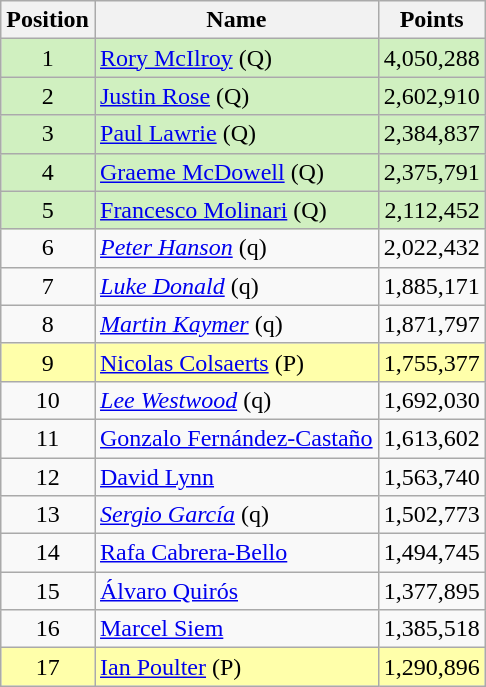<table class="wikitable">
<tr>
<th>Position</th>
<th>Name</th>
<th>Points</th>
</tr>
<tr style="background:#d0f0c0;">
<td style="text-align:center;">1</td>
<td><a href='#'>Rory McIlroy</a> (Q)</td>
<td align="right">4,050,288</td>
</tr>
<tr style="background:#d0f0c0;">
<td style="text-align:center;">2</td>
<td><a href='#'>Justin Rose</a> (Q)</td>
<td align="right">2,602,910</td>
</tr>
<tr style="background:#d0f0c0;">
<td style="text-align:center;">3</td>
<td><a href='#'>Paul Lawrie</a> (Q)</td>
<td align="right">2,384,837</td>
</tr>
<tr style="background:#d0f0c0;">
<td style="text-align:center;">4</td>
<td><a href='#'>Graeme McDowell</a> (Q)</td>
<td align="right">2,375,791</td>
</tr>
<tr style="background:#d0f0c0;">
<td style="text-align:center;">5</td>
<td><a href='#'>Francesco Molinari</a> (Q)</td>
<td align="right">2,112,452</td>
</tr>
<tr>
<td style="text-align:center;">6</td>
<td><em><a href='#'>Peter Hanson</a></em> (q)</td>
<td align="right">2,022,432</td>
</tr>
<tr>
<td style="text-align:center;">7</td>
<td><em><a href='#'>Luke Donald</a></em> (q)</td>
<td align="right">1,885,171</td>
</tr>
<tr>
<td style="text-align:center;">8</td>
<td><em><a href='#'>Martin Kaymer</a></em> (q)</td>
<td align="right">1,871,797</td>
</tr>
<tr style="background:#ffa;">
<td style="text-align:center;">9</td>
<td><a href='#'>Nicolas Colsaerts</a> (P)</td>
<td align="right">1,755,377</td>
</tr>
<tr>
<td style="text-align:center;">10</td>
<td><em><a href='#'>Lee Westwood</a></em> (q)</td>
<td align="right">1,692,030</td>
</tr>
<tr>
<td style="text-align:center;">11</td>
<td><a href='#'>Gonzalo Fernández-Castaño</a></td>
<td align="right">1,613,602</td>
</tr>
<tr>
<td style="text-align:center;">12</td>
<td><a href='#'>David Lynn</a></td>
<td align="right">1,563,740</td>
</tr>
<tr>
<td style="text-align:center;">13</td>
<td><em><a href='#'>Sergio García</a></em> (q)</td>
<td align="right">1,502,773</td>
</tr>
<tr>
<td style="text-align:center;">14</td>
<td><a href='#'>Rafa Cabrera-Bello</a></td>
<td align="right">1,494,745</td>
</tr>
<tr>
<td style="text-align:center;">15</td>
<td><a href='#'>Álvaro Quirós</a></td>
<td align="right">1,377,895</td>
</tr>
<tr>
<td style="text-align:center;">16</td>
<td><a href='#'>Marcel Siem</a></td>
<td align="right">1,385,518</td>
</tr>
<tr style="background:#ffa;">
<td style="text-align:center;">17</td>
<td><a href='#'>Ian Poulter</a> (P)</td>
<td align="right">1,290,896</td>
</tr>
</table>
